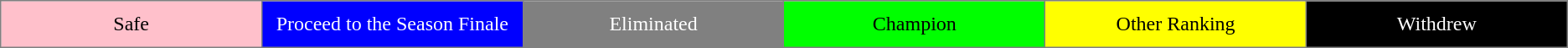<table border="2" cellpadding="9" style="margin: 1em auto; border:1px solid gray; border-collapse:collapse; margin:0 1em 1em 0; text-align:center;">
<tr>
<td style="background:pink; width:16%">Safe</td>
<td style="background:blue; color:white; width:16%">Proceed to the Season Finale</td>
<td style="background:grey; color:white; width:16%">Eliminated</td>
<td style="background:lime; width:16%">Champion</td>
<td style="background:yellow; width:16%">Other Ranking</td>
<td style="background:black; color:white; width:16%">Withdrew</td>
</tr>
</table>
